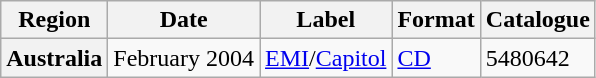<table class="wikitable plainrowheaders">
<tr>
<th>Region</th>
<th>Date</th>
<th>Label</th>
<th>Format</th>
<th>Catalogue</th>
</tr>
<tr>
<th scope="row">Australia</th>
<td>February 2004</td>
<td><a href='#'>EMI</a>/<a href='#'>Capitol</a></td>
<td><a href='#'>CD</a></td>
<td>5480642</td>
</tr>
</table>
